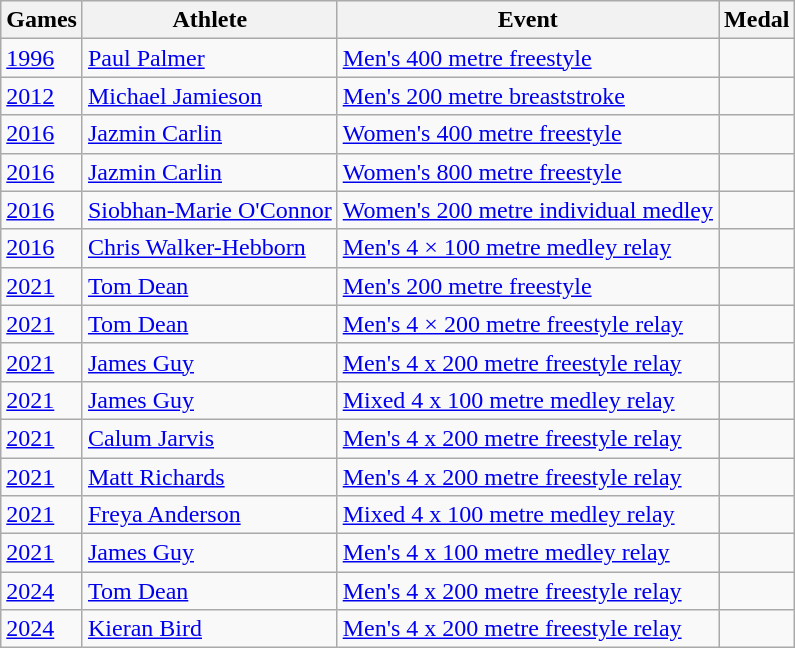<table class="wikitable collapsible">
<tr>
<th>Games</th>
<th>Athlete</th>
<th>Event</th>
<th>Medal</th>
</tr>
<tr>
<td><a href='#'>1996</a></td>
<td><a href='#'>Paul Palmer</a></td>
<td><a href='#'>Men's 400 metre freestyle</a></td>
<td></td>
</tr>
<tr>
<td><a href='#'>2012</a></td>
<td><a href='#'>Michael Jamieson</a></td>
<td><a href='#'>Men's 200 metre breaststroke</a></td>
<td></td>
</tr>
<tr>
<td><a href='#'>2016</a></td>
<td><a href='#'>Jazmin Carlin</a></td>
<td><a href='#'>Women's 400 metre freestyle</a></td>
<td></td>
</tr>
<tr>
<td><a href='#'>2016</a></td>
<td><a href='#'>Jazmin Carlin</a></td>
<td><a href='#'>Women's 800 metre freestyle</a></td>
<td></td>
</tr>
<tr>
<td><a href='#'>2016</a></td>
<td><a href='#'>Siobhan-Marie O'Connor</a></td>
<td><a href='#'>Women's 200 metre individual medley</a></td>
<td></td>
</tr>
<tr>
<td><a href='#'>2016</a></td>
<td><a href='#'>Chris Walker-Hebborn</a></td>
<td><a href='#'>Men's 4 × 100 metre medley relay</a></td>
<td></td>
</tr>
<tr>
<td><a href='#'>2021</a></td>
<td><a href='#'>Tom Dean</a></td>
<td><a href='#'>Men's 200 metre freestyle</a></td>
<td></td>
</tr>
<tr>
<td><a href='#'>2021</a></td>
<td><a href='#'>Tom Dean</a></td>
<td><a href='#'>Men's 4 × 200 metre freestyle relay</a></td>
<td></td>
</tr>
<tr>
<td><a href='#'>2021</a></td>
<td><a href='#'>James Guy</a></td>
<td><a href='#'>Men's 4 x 200 metre freestyle relay</a></td>
<td></td>
</tr>
<tr>
<td><a href='#'>2021</a></td>
<td><a href='#'>James Guy</a></td>
<td><a href='#'>Mixed 4 x 100 metre medley relay</a></td>
<td></td>
</tr>
<tr>
<td><a href='#'>2021</a></td>
<td><a href='#'>Calum Jarvis</a></td>
<td><a href='#'>Men's 4 x 200 metre freestyle relay</a></td>
<td></td>
</tr>
<tr>
<td><a href='#'>2021</a></td>
<td><a href='#'>Matt Richards</a></td>
<td><a href='#'>Men's 4 x 200 metre freestyle relay</a></td>
<td></td>
</tr>
<tr>
<td><a href='#'>2021</a></td>
<td><a href='#'>Freya Anderson</a></td>
<td><a href='#'>Mixed 4 x 100 metre medley relay</a></td>
<td></td>
</tr>
<tr>
<td><a href='#'>2021</a></td>
<td><a href='#'>James Guy</a></td>
<td><a href='#'>Men's 4 x 100 metre medley relay</a></td>
<td></td>
</tr>
<tr>
<td><a href='#'>2024</a></td>
<td><a href='#'>Tom Dean</a></td>
<td><a href='#'>Men's 4 x 200 metre freestyle relay</a></td>
<td></td>
</tr>
<tr>
<td><a href='#'>2024</a></td>
<td><a href='#'>Kieran Bird</a></td>
<td><a href='#'>Men's 4 x 200 metre freestyle relay</a></td>
<td></td>
</tr>
</table>
